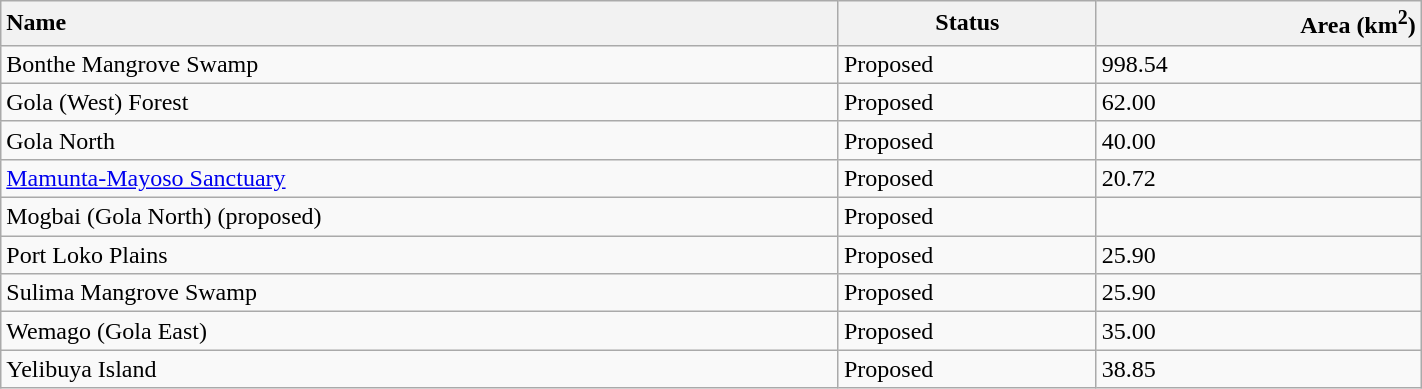<table width="75%" class="wikitable" style="margin:0 0 1em 1em; clear:right; text-align:left" cellspacing="10" cellpadding="5">
<tr>
<th style="text-align:left">Name</th>
<th style="text-align:centre">Status</th>
<th style="text-align:right">Area (km<sup>2</sup>)</th>
</tr>
<tr ---->
<td>Bonthe Mangrove Swamp</td>
<td>Proposed</td>
<td align=left>998.54</td>
</tr>
<tr ---->
<td>Gola (West) Forest</td>
<td>Proposed</td>
<td align=left>62.00</td>
</tr>
<tr ---->
<td>Gola North</td>
<td>Proposed</td>
<td align=left>40.00</td>
</tr>
<tr ---->
<td><a href='#'>Mamunta-Mayoso Sanctuary</a></td>
<td>Proposed</td>
<td align=left>20.72</td>
</tr>
<tr ---->
<td>Mogbai (Gola North) (proposed)</td>
<td>Proposed</td>
<td align=left></td>
</tr>
<tr ---->
<td>Port Loko Plains</td>
<td>Proposed</td>
<td align=left>25.90</td>
</tr>
<tr ---->
<td>Sulima Mangrove Swamp</td>
<td>Proposed</td>
<td align=left>25.90</td>
</tr>
<tr ---->
<td>Wemago (Gola East)</td>
<td>Proposed</td>
<td align=left>35.00</td>
</tr>
<tr ---->
<td>Yelibuya Island</td>
<td>Proposed</td>
<td align=left>38.85</td>
</tr>
</table>
